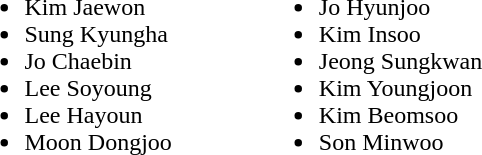<table>
<tr>
<td valign="top"><br><ul><li>Kim Jaewon</li><li>Sung Kyungha</li><li>Jo Chaebin</li><li>Lee Soyoung</li><li>Lee Hayoun</li><li>Moon Dongjoo</li></ul></td>
<td width="50"> </td>
<td valign="top"><br><ul><li>Jo Hyunjoo</li><li>Kim Insoo</li><li>Jeong Sungkwan</li><li>Kim Youngjoon</li><li>Kim Beomsoo</li><li>Son Minwoo</li></ul></td>
</tr>
</table>
